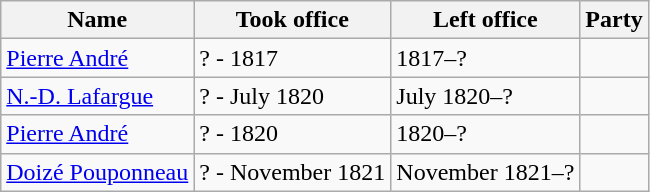<table class="wikitable">
<tr>
<th>Name</th>
<th>Took office</th>
<th>Left office</th>
<th>Party</th>
</tr>
<tr>
<td><a href='#'>Pierre André</a></td>
<td>? - 1817</td>
<td>1817–?</td>
<td></td>
</tr>
<tr>
<td><a href='#'>N.-D. Lafargue</a></td>
<td>? - July 1820</td>
<td>July 1820–?</td>
<td></td>
</tr>
<tr>
<td><a href='#'>Pierre André</a></td>
<td>? - 1820</td>
<td>1820–?</td>
<td></td>
</tr>
<tr>
<td><a href='#'>Doizé Pouponneau</a></td>
<td>? - November 1821</td>
<td>November 1821–?</td>
<td></td>
</tr>
</table>
